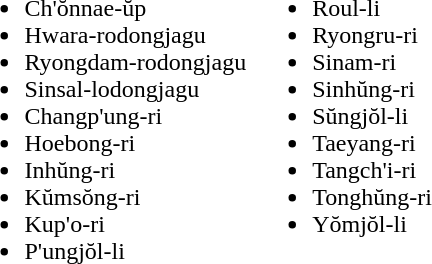<table>
<tr>
<td valign="top"><br><ul><li>Ch'ŏnnae-ŭp</li><li>Hwara-rodongjagu</li><li>Ryongdam-rodongjagu</li><li>Sinsal-lodongjagu</li><li>Changp'ung-ri</li><li>Hoebong-ri</li><li>Inhŭng-ri</li><li>Kŭmsŏng-ri</li><li>Kup'o-ri</li><li>P'ungjŏl-li</li></ul></td>
<td valign="top"><br><ul><li>Roul-li</li><li>Ryongru-ri</li><li>Sinam-ri</li><li>Sinhŭng-ri</li><li>Sŭngjŏl-li</li><li>Taeyang-ri</li><li>Tangch'i-ri</li><li>Tonghŭng-ri</li><li>Yŏmjŏl-li</li></ul></td>
</tr>
</table>
